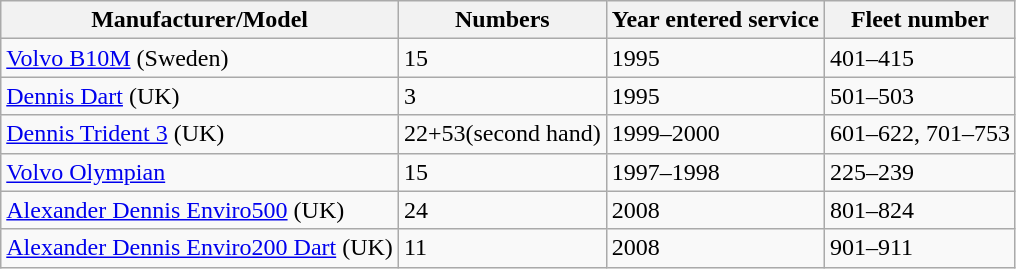<table class="wikitable">
<tr>
<th>Manufacturer/Model</th>
<th>Numbers</th>
<th>Year entered service</th>
<th>Fleet number</th>
</tr>
<tr>
<td><a href='#'>Volvo B10M</a> (Sweden)</td>
<td>15</td>
<td>1995</td>
<td>401–415</td>
</tr>
<tr>
<td><a href='#'>Dennis Dart</a> (UK)</td>
<td>3</td>
<td>1995</td>
<td>501–503</td>
</tr>
<tr>
<td><a href='#'>Dennis Trident 3</a> (UK)</td>
<td>22+53(second hand)</td>
<td>1999–2000</td>
<td>601–622, 701–753</td>
</tr>
<tr>
<td><a href='#'>Volvo Olympian</a></td>
<td>15</td>
<td>1997–1998</td>
<td>225–239</td>
</tr>
<tr>
<td><a href='#'>Alexander Dennis Enviro500</a> (UK)</td>
<td>24</td>
<td>2008</td>
<td>801–824</td>
</tr>
<tr>
<td><a href='#'>Alexander Dennis Enviro200 Dart</a> (UK)</td>
<td>11</td>
<td>2008</td>
<td>901–911</td>
</tr>
</table>
